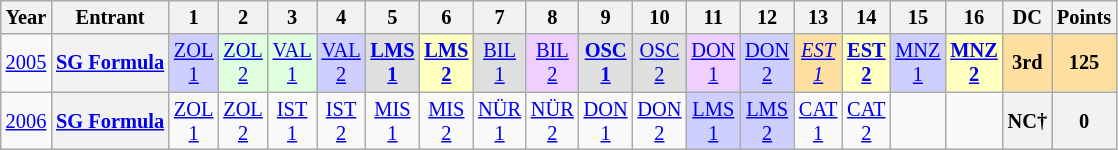<table class="wikitable" style="text-align:center; font-size:85%">
<tr>
<th>Year</th>
<th>Entrant</th>
<th>1</th>
<th>2</th>
<th>3</th>
<th>4</th>
<th>5</th>
<th>6</th>
<th>7</th>
<th>8</th>
<th>9</th>
<th>10</th>
<th>11</th>
<th>12</th>
<th>13</th>
<th>14</th>
<th>15</th>
<th>16</th>
<th>DC</th>
<th>Points</th>
</tr>
<tr>
<td><a href='#'>2005</a></td>
<th nowrap><a href='#'>SG Formula</a></th>
<td style="background:#cfcfff;"><a href='#'>ZOL<br>1</a><br></td>
<td style="background:#dfffdf;"><a href='#'>ZOL<br>2</a><br></td>
<td style="background:#dfffdf;"><a href='#'>VAL<br>1</a><br></td>
<td style="background:#cfcfff;"><a href='#'>VAL<br>2</a><br></td>
<td style="background:#dfdfdf;"><strong><a href='#'>LMS<br>1</a></strong><br></td>
<td style="background:#ffffbf;"><strong><a href='#'>LMS<br>2</a></strong><br></td>
<td style="background:#dfdfdf;"><a href='#'>BIL<br>1</a><br></td>
<td style="background:#efcfff;"><a href='#'>BIL<br>2</a><br></td>
<td style="background:#dfdfdf;"><strong><a href='#'>OSC<br>1</a></strong><br></td>
<td style="background:#dfdfdf;"><a href='#'>OSC<br>2</a><br></td>
<td style="background:#efcfff;"><a href='#'>DON<br>1</a><br></td>
<td style="background:#cfcfff;"><a href='#'>DON<br>2</a><br></td>
<td style="background:#ffdf9f;"><em><a href='#'>EST<br>1</a></em><br></td>
<td style="background:#ffffbf;"><strong><a href='#'>EST<br>2</a></strong><br></td>
<td style="background:#cfcfff;"><a href='#'>MNZ<br>1</a><br></td>
<td style="background:#ffffbf;"><strong><a href='#'>MNZ<br>2</a></strong><br></td>
<th style="background:#ffdf9f;">3rd</th>
<th style="background:#ffdf9f;">125</th>
</tr>
<tr>
<td><a href='#'>2006</a></td>
<th nowrap><a href='#'>SG Formula</a></th>
<td><a href='#'>ZOL<br>1</a></td>
<td><a href='#'>ZOL<br>2</a></td>
<td><a href='#'>IST<br>1</a></td>
<td><a href='#'>IST<br>2</a></td>
<td><a href='#'>MIS<br>1</a></td>
<td><a href='#'>MIS<br>2</a></td>
<td><a href='#'>NÜR<br>1</a></td>
<td><a href='#'>NÜR<br>2</a></td>
<td><a href='#'>DON<br>1</a></td>
<td><a href='#'>DON<br>2</a></td>
<td style="background:#cfcfff;"><a href='#'>LMS<br>1</a><br></td>
<td style="background:#cfcfff;"><a href='#'>LMS<br>2</a><br></td>
<td><a href='#'>CAT<br>1</a></td>
<td><a href='#'>CAT<br>2</a></td>
<td></td>
<td></td>
<th>NC†</th>
<th>0</th>
</tr>
</table>
